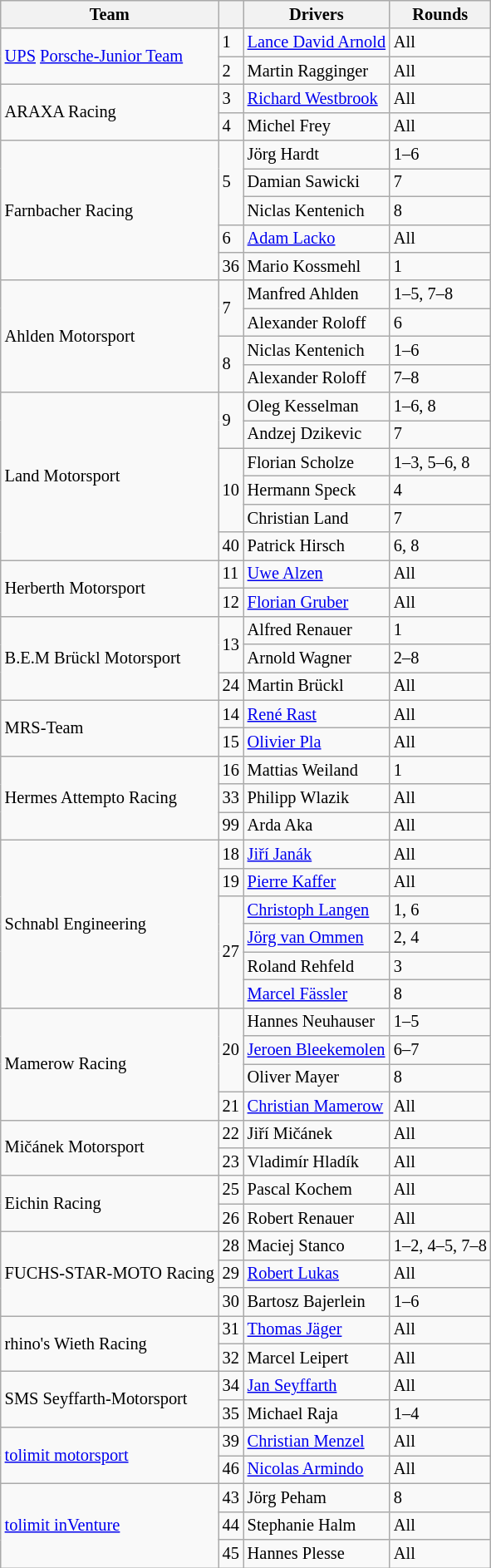<table class="wikitable" style="font-size: 85%;">
<tr>
<th>Team</th>
<th></th>
<th>Drivers</th>
<th>Rounds</th>
</tr>
<tr>
<td rowspan=2> <a href='#'>UPS</a> <a href='#'>Porsche-Junior Team</a></td>
<td>1</td>
<td> <a href='#'>Lance David Arnold</a></td>
<td>All</td>
</tr>
<tr>
<td>2</td>
<td> Martin Ragginger</td>
<td>All</td>
</tr>
<tr>
<td rowspan=2> ARAXA Racing</td>
<td>3</td>
<td> <a href='#'>Richard Westbrook</a></td>
<td>All</td>
</tr>
<tr>
<td>4</td>
<td> Michel Frey</td>
<td>All</td>
</tr>
<tr>
<td rowspan=5> Farnbacher Racing</td>
<td rowspan=3>5</td>
<td> Jörg Hardt</td>
<td>1–6</td>
</tr>
<tr>
<td> Damian Sawicki</td>
<td>7</td>
</tr>
<tr>
<td> Niclas Kentenich</td>
<td>8</td>
</tr>
<tr>
<td>6</td>
<td> <a href='#'>Adam Lacko</a></td>
<td>All</td>
</tr>
<tr>
<td>36</td>
<td> Mario Kossmehl</td>
<td>1</td>
</tr>
<tr>
<td rowspan=4> Ahlden Motorsport</td>
<td rowspan=2>7</td>
<td> Manfred Ahlden</td>
<td>1–5, 7–8</td>
</tr>
<tr>
<td> Alexander Roloff</td>
<td>6</td>
</tr>
<tr>
<td rowspan=2>8</td>
<td> Niclas Kentenich</td>
<td>1–6</td>
</tr>
<tr>
<td> Alexander Roloff</td>
<td>7–8</td>
</tr>
<tr>
<td rowspan=6> Land Motorsport</td>
<td rowspan=2>9</td>
<td> Oleg Kesselman</td>
<td>1–6, 8</td>
</tr>
<tr>
<td> Andzej Dzikevic</td>
<td>7</td>
</tr>
<tr>
<td rowspan=3>10</td>
<td> Florian Scholze</td>
<td>1–3, 5–6, 8</td>
</tr>
<tr>
<td> Hermann Speck</td>
<td>4</td>
</tr>
<tr>
<td> Christian Land</td>
<td>7</td>
</tr>
<tr>
<td>40</td>
<td> Patrick Hirsch</td>
<td>6, 8</td>
</tr>
<tr>
<td rowspan=2> Herberth Motorsport</td>
<td>11</td>
<td> <a href='#'>Uwe Alzen</a></td>
<td>All</td>
</tr>
<tr>
<td>12</td>
<td> <a href='#'>Florian Gruber</a></td>
<td>All</td>
</tr>
<tr>
<td rowspan=3> B.E.M Brückl Motorsport</td>
<td rowspan=2>13</td>
<td> Alfred Renauer</td>
<td>1</td>
</tr>
<tr>
<td> Arnold Wagner</td>
<td>2–8</td>
</tr>
<tr>
<td>24</td>
<td> Martin Brückl</td>
<td>All</td>
</tr>
<tr>
<td rowspan=2> MRS-Team</td>
<td>14</td>
<td> <a href='#'>René Rast</a></td>
<td>All</td>
</tr>
<tr>
<td>15</td>
<td> <a href='#'>Olivier Pla</a></td>
<td>All</td>
</tr>
<tr>
<td rowspan=3> Hermes Attempto Racing</td>
<td>16</td>
<td> Mattias Weiland</td>
<td>1</td>
</tr>
<tr>
<td>33</td>
<td> Philipp Wlazik</td>
<td>All</td>
</tr>
<tr>
<td>99</td>
<td> Arda Aka</td>
<td>All</td>
</tr>
<tr>
<td rowspan=6> Schnabl Engineering</td>
<td>18</td>
<td> <a href='#'>Jiří Janák</a></td>
<td>All</td>
</tr>
<tr>
<td>19</td>
<td> <a href='#'>Pierre Kaffer</a></td>
<td>All</td>
</tr>
<tr>
<td rowspan=4>27</td>
<td> <a href='#'>Christoph Langen</a></td>
<td>1, 6</td>
</tr>
<tr>
<td> <a href='#'>Jörg van Ommen</a></td>
<td>2, 4</td>
</tr>
<tr>
<td> Roland Rehfeld</td>
<td>3</td>
</tr>
<tr>
<td> <a href='#'>Marcel Fässler</a></td>
<td>8</td>
</tr>
<tr>
<td rowspan=4> Mamerow Racing</td>
<td rowspan=3>20</td>
<td> Hannes Neuhauser</td>
<td>1–5</td>
</tr>
<tr>
<td> <a href='#'>Jeroen Bleekemolen</a></td>
<td>6–7</td>
</tr>
<tr>
<td> Oliver Mayer</td>
<td>8</td>
</tr>
<tr>
<td>21</td>
<td> <a href='#'>Christian Mamerow</a></td>
<td>All</td>
</tr>
<tr>
<td rowspan=2> Mičánek Motorsport</td>
<td>22</td>
<td> Jiří Mičánek</td>
<td>All</td>
</tr>
<tr>
<td>23</td>
<td> Vladimír Hladík</td>
<td>All</td>
</tr>
<tr>
<td rowspan=2> Eichin Racing</td>
<td>25</td>
<td> Pascal Kochem</td>
<td>All</td>
</tr>
<tr>
<td>26</td>
<td> Robert Renauer</td>
<td>All</td>
</tr>
<tr>
<td rowspan=3> FUCHS-STAR-MOTO Racing</td>
<td>28</td>
<td> Maciej Stanco</td>
<td>1–2, 4–5, 7–8</td>
</tr>
<tr>
<td>29</td>
<td> <a href='#'>Robert Lukas</a></td>
<td>All</td>
</tr>
<tr>
<td>30</td>
<td> Bartosz Bajerlein</td>
<td>1–6</td>
</tr>
<tr>
<td rowspan=2> rhino's Wieth Racing</td>
<td>31</td>
<td> <a href='#'>Thomas Jäger</a></td>
<td>All</td>
</tr>
<tr>
<td>32</td>
<td> Marcel Leipert</td>
<td>All</td>
</tr>
<tr>
<td rowspan=2> SMS Seyffarth-Motorsport</td>
<td>34</td>
<td> <a href='#'>Jan Seyffarth</a></td>
<td>All</td>
</tr>
<tr>
<td>35</td>
<td> Michael Raja</td>
<td>1–4</td>
</tr>
<tr>
<td rowspan=2> <a href='#'>tolimit motorsport</a></td>
<td>39</td>
<td> <a href='#'>Christian Menzel</a></td>
<td>All</td>
</tr>
<tr>
<td>46</td>
<td> <a href='#'>Nicolas Armindo</a></td>
<td>All</td>
</tr>
<tr>
<td rowspan=3> <a href='#'>tolimit inVenture</a></td>
<td>43</td>
<td> Jörg Peham</td>
<td>8</td>
</tr>
<tr>
<td>44</td>
<td> Stephanie Halm</td>
<td>All</td>
</tr>
<tr>
<td>45</td>
<td> Hannes Plesse</td>
<td>All</td>
</tr>
</table>
